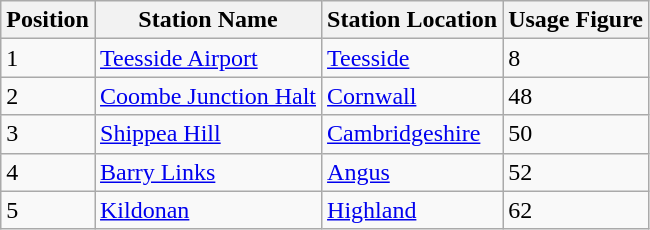<table class="wikitable mw-collapsible">
<tr>
<th>Position</th>
<th>Station Name</th>
<th>Station Location</th>
<th>Usage Figure</th>
</tr>
<tr>
<td>1</td>
<td><a href='#'>Teesside Airport</a></td>
<td><a href='#'>Teesside</a></td>
<td>8</td>
</tr>
<tr>
<td>2</td>
<td><a href='#'>Coombe Junction Halt</a></td>
<td><a href='#'>Cornwall</a></td>
<td>48</td>
</tr>
<tr>
<td>3</td>
<td><a href='#'>Shippea Hill</a></td>
<td><a href='#'>Cambridgeshire</a></td>
<td>50</td>
</tr>
<tr>
<td>4</td>
<td><a href='#'>Barry Links</a></td>
<td><a href='#'>Angus</a></td>
<td>52</td>
</tr>
<tr>
<td>5</td>
<td><a href='#'>Kildonan</a></td>
<td><a href='#'>Highland</a></td>
<td>62</td>
</tr>
</table>
